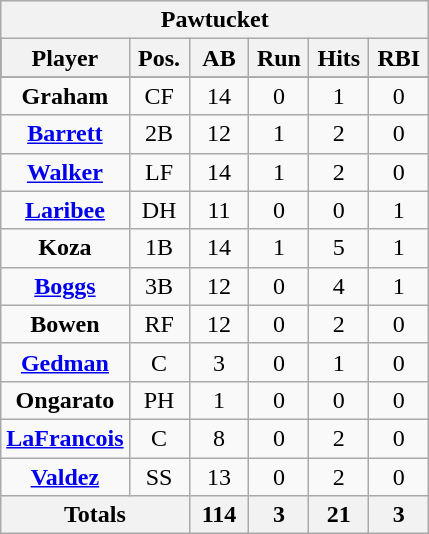<table class="wikitable" style="float:left;">
<tr style="text-align:center; background-color:#e6e6e6;">
<th colspan=6>Pawtucket</th>
</tr>
<tr style="text-align:center; background-color:#000000;">
<th width=30%>Player</th>
<th width=14%>Pos.</th>
<th width=14%>AB</th>
<th width=14%>Run</th>
<th width=14%>Hits</th>
<th width=14%>RBI</th>
</tr>
<tr style="text-align:center;">
<td><strong>Graham</strong></td>
<td>CF</td>
<td>14</td>
<td>0</td>
<td>1</td>
<td>0</td>
</tr>
<tr style="text-align:center;">
<td><strong><a href='#'>Barrett</a></strong></td>
<td>2B</td>
<td>12</td>
<td>1</td>
<td>2</td>
<td>0</td>
</tr>
<tr style="text-align:center;">
<td><strong><a href='#'>Walker</a></strong></td>
<td>LF</td>
<td>14</td>
<td>1</td>
<td>2</td>
<td>0</td>
</tr>
<tr style="text-align:center;">
<td><strong><a href='#'>Laribee</a></strong></td>
<td>DH</td>
<td>11</td>
<td>0</td>
<td>0</td>
<td>1</td>
</tr>
<tr style="text-align:center;">
<td><strong>Koza</strong></td>
<td>1B</td>
<td>14</td>
<td>1</td>
<td>5</td>
<td>1</td>
</tr>
<tr style="text-align:center;">
<td><strong><a href='#'>Boggs</a></strong></td>
<td>3B</td>
<td>12</td>
<td>0</td>
<td>4</td>
<td>1</td>
</tr>
<tr style="text-align:center;">
<td><strong>Bowen</strong></td>
<td>RF</td>
<td>12</td>
<td>0</td>
<td>2</td>
<td>0</td>
</tr>
<tr style="text-align:center;">
<td><strong><a href='#'>Gedman</a></strong></td>
<td>C</td>
<td>3</td>
<td>0</td>
<td>1</td>
<td>0</td>
</tr>
<tr style="text-align:center;">
<td><strong>Ongarato</strong></td>
<td>PH</td>
<td>1</td>
<td>0</td>
<td>0</td>
<td>0</td>
</tr>
<tr style="text-align:center;">
<td><strong><a href='#'>LaFrancois</a></strong></td>
<td>C</td>
<td>8</td>
<td>0</td>
<td>2</td>
<td>0</td>
</tr>
<tr style="text-align:center;">
<td><strong><a href='#'>Valdez</a></strong></td>
<td>SS</td>
<td>13</td>
<td>0</td>
<td>2</td>
<td>0</td>
</tr>
<tr>
<th align=center colspan=2>Totals</th>
<th>114</th>
<th>3</th>
<th>21</th>
<th>3</th>
</tr>
</table>
